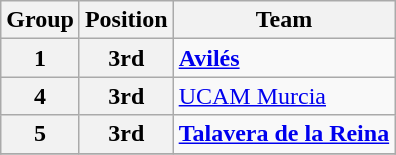<table class="wikitable">
<tr>
<th>Group</th>
<th>Position</th>
<th>Team</th>
</tr>
<tr>
<th>1</th>
<th>3rd</th>
<td><strong><a href='#'>Avilés</a></strong></td>
</tr>
<tr>
<th>4</th>
<th>3rd</th>
<td><a href='#'>UCAM Murcia</a></td>
</tr>
<tr>
<th>5</th>
<th>3rd</th>
<td><strong><a href='#'>Talavera de la Reina</a></strong></td>
</tr>
<tr>
</tr>
</table>
